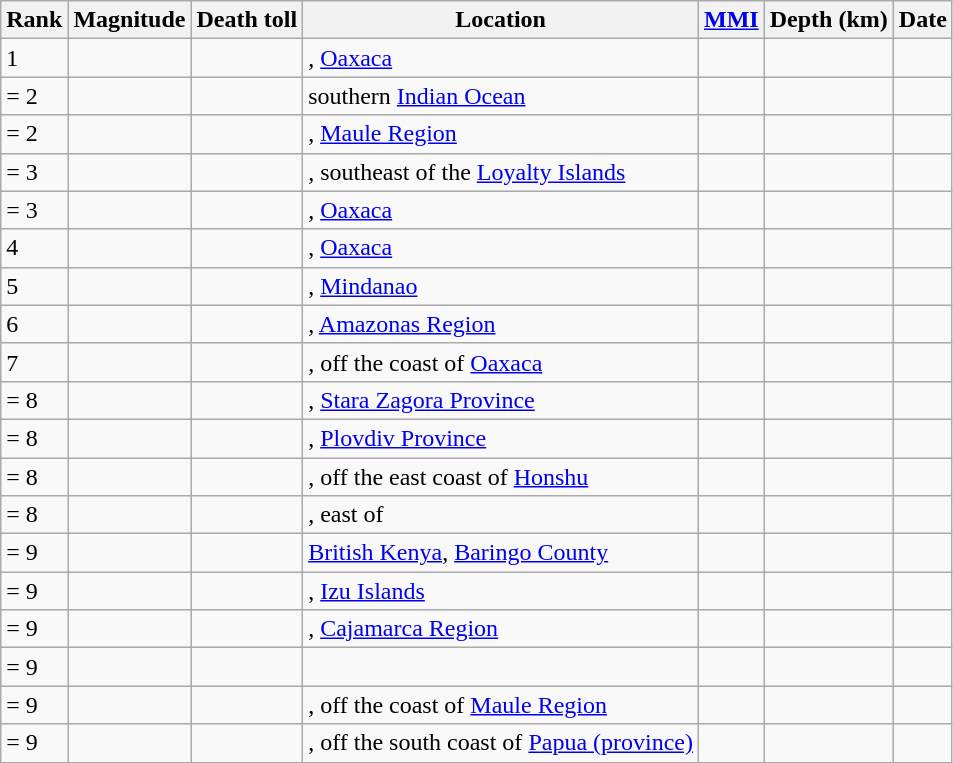<table class="sortable wikitable" style="font-size:100%;">
<tr>
<th>Rank</th>
<th>Magnitude</th>
<th>Death toll</th>
<th>Location</th>
<th><a href='#'>MMI</a></th>
<th>Depth (km)</th>
<th>Date</th>
</tr>
<tr>
<td>1</td>
<td></td>
<td></td>
<td>, <a href='#'>Oaxaca</a></td>
<td></td>
<td></td>
<td></td>
</tr>
<tr>
<td>= 2</td>
<td></td>
<td></td>
<td>southern <a href='#'>Indian Ocean</a></td>
<td></td>
<td></td>
<td></td>
</tr>
<tr>
<td>= 2</td>
<td></td>
<td></td>
<td>, <a href='#'>Maule Region</a></td>
<td></td>
<td></td>
<td></td>
</tr>
<tr>
<td>= 3</td>
<td></td>
<td></td>
<td>, southeast of the <a href='#'>Loyalty Islands</a></td>
<td></td>
<td></td>
<td></td>
</tr>
<tr>
<td>= 3</td>
<td></td>
<td></td>
<td>, <a href='#'>Oaxaca</a></td>
<td></td>
<td></td>
<td></td>
</tr>
<tr>
<td>4</td>
<td></td>
<td></td>
<td>, <a href='#'>Oaxaca</a></td>
<td></td>
<td></td>
<td></td>
</tr>
<tr>
<td>5</td>
<td></td>
<td></td>
<td>, <a href='#'>Mindanao</a></td>
<td></td>
<td></td>
<td></td>
</tr>
<tr>
<td>6</td>
<td></td>
<td></td>
<td>, <a href='#'>Amazonas Region</a></td>
<td></td>
<td></td>
<td></td>
</tr>
<tr>
<td>7</td>
<td></td>
<td></td>
<td>, off the coast of <a href='#'>Oaxaca</a></td>
<td></td>
<td></td>
<td></td>
</tr>
<tr>
<td>= 8</td>
<td></td>
<td></td>
<td>, <a href='#'>Stara Zagora Province</a></td>
<td></td>
<td></td>
<td></td>
</tr>
<tr>
<td>= 8</td>
<td></td>
<td></td>
<td>, <a href='#'>Plovdiv Province</a></td>
<td></td>
<td></td>
<td></td>
</tr>
<tr>
<td>= 8</td>
<td></td>
<td></td>
<td>, off the east coast of <a href='#'>Honshu</a></td>
<td></td>
<td></td>
<td></td>
</tr>
<tr>
<td>= 8</td>
<td></td>
<td></td>
<td>, east of</td>
<td></td>
<td></td>
<td></td>
</tr>
<tr>
<td>= 9</td>
<td></td>
<td></td>
<td> <a href='#'>British Kenya</a>, <a href='#'>Baringo County</a></td>
<td></td>
<td></td>
<td></td>
</tr>
<tr>
<td>= 9</td>
<td></td>
<td></td>
<td>, <a href='#'>Izu Islands</a></td>
<td></td>
<td></td>
<td></td>
</tr>
<tr>
<td>= 9</td>
<td></td>
<td></td>
<td>, <a href='#'>Cajamarca Region</a></td>
<td></td>
<td></td>
<td></td>
</tr>
<tr>
<td>= 9</td>
<td></td>
<td></td>
<td></td>
<td></td>
<td></td>
<td></td>
</tr>
<tr>
<td>= 9</td>
<td></td>
<td></td>
<td>, off the coast of <a href='#'>Maule Region</a></td>
<td></td>
<td></td>
<td></td>
</tr>
<tr>
<td>= 9</td>
<td></td>
<td></td>
<td>, off the south coast of <a href='#'>Papua (province)</a></td>
<td></td>
<td></td>
<td></td>
</tr>
</table>
